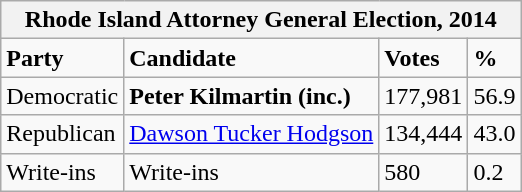<table class="wikitable">
<tr>
<th colspan="4">Rhode Island Attorney General Election, 2014</th>
</tr>
<tr>
<td><strong>Party</strong></td>
<td><strong>Candidate</strong></td>
<td><strong>Votes</strong></td>
<td><strong>%</strong></td>
</tr>
<tr>
<td>Democratic</td>
<td><strong>Peter Kilmartin (inc.)</strong></td>
<td>177,981</td>
<td>56.9</td>
</tr>
<tr>
<td>Republican</td>
<td><a href='#'>Dawson Tucker Hodgson</a></td>
<td>134,444</td>
<td>43.0</td>
</tr>
<tr>
<td>Write-ins</td>
<td>Write-ins</td>
<td>580</td>
<td>0.2</td>
</tr>
</table>
